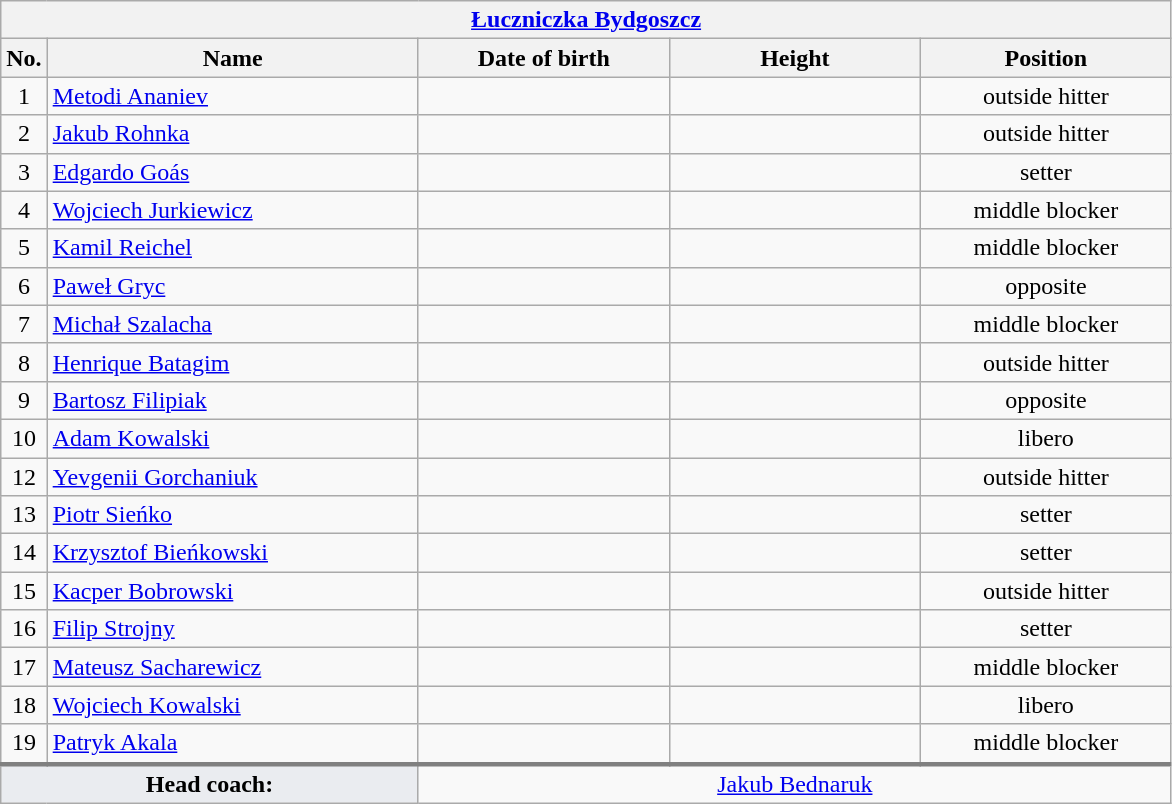<table class="wikitable collapsible collapsed" style="font-size:100%; text-align:center">
<tr>
<th colspan=5 style="width:30em"><a href='#'>Łuczniczka Bydgoszcz</a></th>
</tr>
<tr>
<th>No.</th>
<th style="width:15em">Name</th>
<th style="width:10em">Date of birth</th>
<th style="width:10em">Height</th>
<th style="width:10em">Position</th>
</tr>
<tr>
<td>1</td>
<td align=left> <a href='#'>Metodi Ananiev</a></td>
<td align=right></td>
<td></td>
<td>outside hitter</td>
</tr>
<tr>
<td>2</td>
<td align=left> <a href='#'>Jakub Rohnka</a></td>
<td align=right></td>
<td></td>
<td>outside hitter</td>
</tr>
<tr>
<td>3</td>
<td align=left> <a href='#'>Edgardo Goás</a></td>
<td align=right></td>
<td></td>
<td>setter</td>
</tr>
<tr>
<td>4</td>
<td align=left> <a href='#'>Wojciech Jurkiewicz</a></td>
<td align=right></td>
<td></td>
<td>middle blocker</td>
</tr>
<tr>
<td>5</td>
<td align=left> <a href='#'>Kamil Reichel</a></td>
<td align=right></td>
<td></td>
<td>middle blocker</td>
</tr>
<tr>
<td>6</td>
<td align=left> <a href='#'>Paweł Gryc</a></td>
<td align=right></td>
<td></td>
<td>opposite</td>
</tr>
<tr>
<td>7</td>
<td align=left> <a href='#'>Michał Szalacha</a></td>
<td align=right></td>
<td></td>
<td>middle blocker</td>
</tr>
<tr>
<td>8</td>
<td align=left> <a href='#'>Henrique Batagim</a></td>
<td align=right></td>
<td></td>
<td>outside hitter</td>
</tr>
<tr>
<td>9</td>
<td align=left> <a href='#'>Bartosz Filipiak</a></td>
<td align=right></td>
<td></td>
<td>opposite</td>
</tr>
<tr>
<td>10</td>
<td align=left> <a href='#'>Adam Kowalski</a></td>
<td align=right></td>
<td></td>
<td>libero</td>
</tr>
<tr>
<td>12</td>
<td align=left> <a href='#'>Yevgenii Gorchaniuk</a></td>
<td align=right></td>
<td></td>
<td>outside hitter</td>
</tr>
<tr>
<td>13</td>
<td align=left> <a href='#'>Piotr Sieńko</a></td>
<td align=right></td>
<td></td>
<td>setter</td>
</tr>
<tr>
<td>14</td>
<td align=left> <a href='#'>Krzysztof Bieńkowski</a></td>
<td align=right></td>
<td></td>
<td>setter</td>
</tr>
<tr>
<td>15</td>
<td align=left> <a href='#'>Kacper Bobrowski</a></td>
<td align=right></td>
<td></td>
<td>outside hitter</td>
</tr>
<tr>
<td>16</td>
<td align=left> <a href='#'>Filip Strojny</a></td>
<td align=right></td>
<td></td>
<td>setter</td>
</tr>
<tr>
<td>17</td>
<td align=left> <a href='#'>Mateusz Sacharewicz</a></td>
<td align=right></td>
<td></td>
<td>middle blocker</td>
</tr>
<tr>
<td>18</td>
<td align=left> <a href='#'>Wojciech Kowalski</a></td>
<td align=right></td>
<td></td>
<td>libero</td>
</tr>
<tr>
<td>19</td>
<td align=left> <a href='#'>Patryk Akala</a></td>
<td align=right></td>
<td></td>
<td>middle blocker</td>
</tr>
<tr style="border-top: 3px solid grey">
<td colspan=2 style="background:#EAECF0"><strong>Head coach:</strong></td>
<td colspan=3> <a href='#'>Jakub Bednaruk</a></td>
</tr>
</table>
